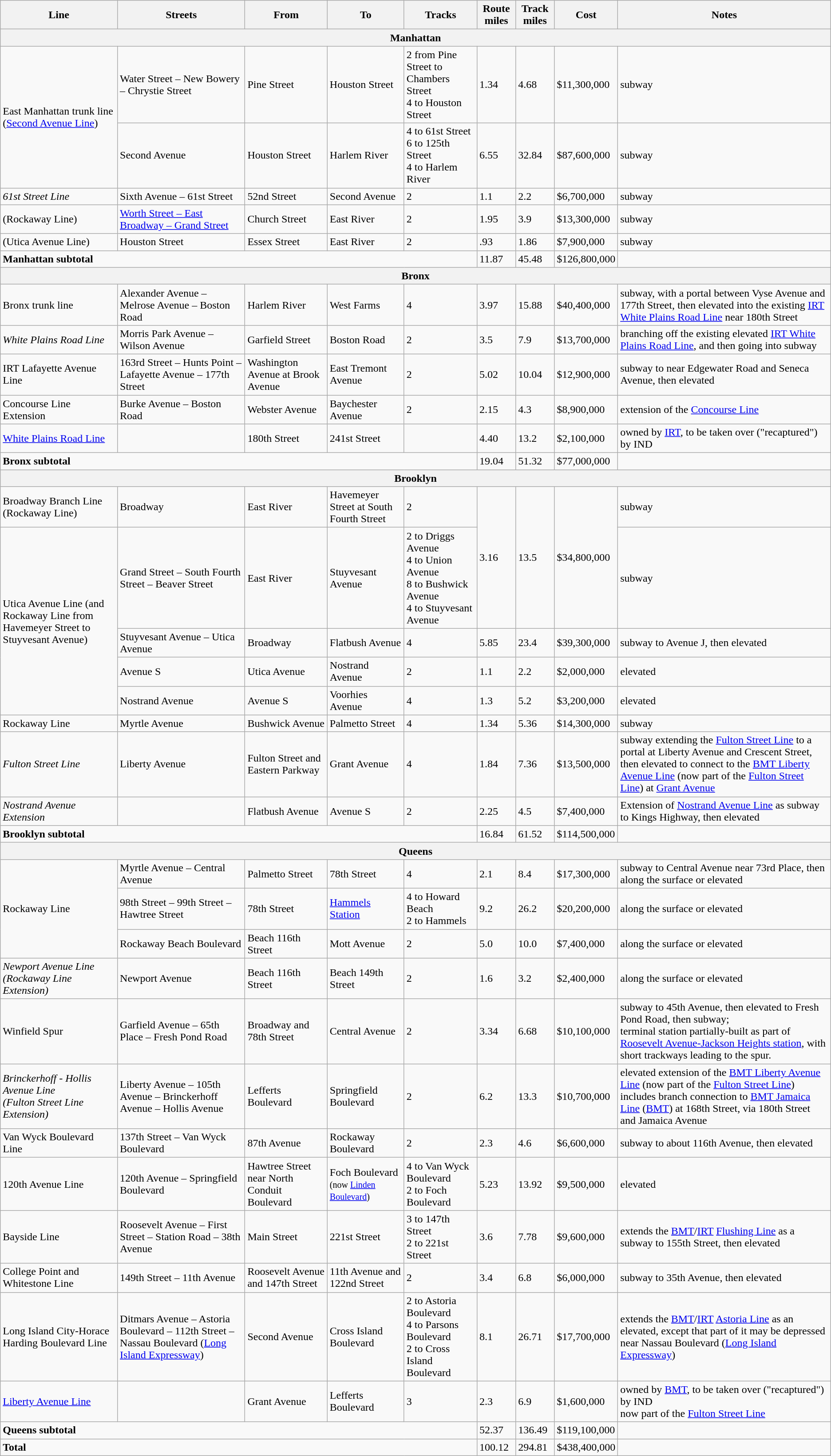<table class="wikitable">
<tr>
<th>Line</th>
<th>Streets</th>
<th>From</th>
<th>To</th>
<th>Tracks</th>
<th>Route miles</th>
<th>Track miles</th>
<th>Cost</th>
<th>Notes</th>
</tr>
<tr>
<th colspan=9>Manhattan</th>
</tr>
<tr>
<td rowspan=2>East Manhattan trunk line (<a href='#'>Second Avenue Line</a>)</td>
<td>Water Street – New Bowery – Chrystie Street</td>
<td>Pine Street</td>
<td>Houston Street</td>
<td>2 from Pine Street to Chambers Street<br>4 to Houston Street</td>
<td>1.34</td>
<td>4.68</td>
<td>$11,300,000</td>
<td>subway</td>
</tr>
<tr>
<td>Second Avenue</td>
<td>Houston Street</td>
<td>Harlem River</td>
<td>4 to 61st Street<br>6 to 125th Street<br>4 to Harlem River</td>
<td>6.55</td>
<td>32.84</td>
<td>$87,600,000</td>
<td>subway</td>
</tr>
<tr>
<td><em>61st Street Line</em></td>
<td>Sixth Avenue – 61st Street</td>
<td>52nd Street</td>
<td>Second Avenue</td>
<td>2</td>
<td>1.1</td>
<td>2.2</td>
<td>$6,700,000</td>
<td>subway</td>
</tr>
<tr>
<td>(Rockaway Line)</td>
<td><a href='#'>Worth Street – East Broadway – Grand Street</a></td>
<td>Church Street</td>
<td>East River</td>
<td>2</td>
<td>1.95</td>
<td>3.9</td>
<td>$13,300,000</td>
<td>subway</td>
</tr>
<tr>
<td>(Utica Avenue Line)</td>
<td>Houston Street</td>
<td>Essex Street</td>
<td>East River</td>
<td>2</td>
<td>.93</td>
<td>1.86</td>
<td>$7,900,000</td>
<td>subway</td>
</tr>
<tr>
<td colspan=5><strong>Manhattan subtotal</strong></td>
<td>11.87</td>
<td>45.48</td>
<td>$126,800,000</td>
<td></td>
</tr>
<tr>
<th colspan=9>Bronx</th>
</tr>
<tr>
<td>Bronx trunk line</td>
<td>Alexander Avenue – Melrose Avenue – Boston Road</td>
<td>Harlem River</td>
<td>West Farms</td>
<td>4</td>
<td>3.97</td>
<td>15.88</td>
<td>$40,400,000</td>
<td>subway, with a portal between Vyse Avenue and 177th Street, then elevated into the existing <a href='#'>IRT White Plains Road Line</a> near 180th Street</td>
</tr>
<tr>
<td><em>White Plains Road Line</em></td>
<td>Morris Park Avenue – Wilson Avenue</td>
<td>Garfield Street</td>
<td>Boston Road</td>
<td>2</td>
<td>3.5</td>
<td>7.9</td>
<td>$13,700,000</td>
<td>branching off the existing elevated <a href='#'>IRT White Plains Road Line</a>, and then going into subway</td>
</tr>
<tr>
<td>IRT Lafayette Avenue Line</td>
<td>163rd Street – Hunts Point – Lafayette Avenue – 177th Street</td>
<td>Washington Avenue at Brook Avenue</td>
<td>East Tremont Avenue</td>
<td>2</td>
<td>5.02</td>
<td>10.04</td>
<td>$12,900,000</td>
<td>subway to near Edgewater Road and Seneca Avenue, then elevated</td>
</tr>
<tr>
<td>Concourse Line Extension</td>
<td>Burke Avenue – Boston Road</td>
<td>Webster Avenue</td>
<td>Baychester Avenue</td>
<td>2</td>
<td>2.15</td>
<td>4.3</td>
<td>$8,900,000</td>
<td>extension of the <a href='#'>Concourse Line</a></td>
</tr>
<tr>
<td><a href='#'>White Plains Road Line</a></td>
<td> </td>
<td>180th Street</td>
<td>241st Street</td>
<td> </td>
<td>4.40</td>
<td>13.2</td>
<td>$2,100,000</td>
<td>owned by <a href='#'>IRT</a>, to be taken over ("recaptured") by IND</td>
</tr>
<tr>
<td colspan=5><strong>Bronx subtotal</strong></td>
<td>19.04</td>
<td>51.32</td>
<td>$77,000,000</td>
<td></td>
</tr>
<tr>
<th colspan=9>Brooklyn</th>
</tr>
<tr>
<td>Broadway Branch Line (Rockaway Line)</td>
<td>Broadway</td>
<td>East River</td>
<td>Havemeyer Street at South Fourth Street</td>
<td>2</td>
<td rowspan=2>3.16</td>
<td rowspan=2>13.5</td>
<td rowspan=2>$34,800,000</td>
<td>subway</td>
</tr>
<tr>
<td rowspan=4>Utica Avenue Line (and Rockaway Line from Havemeyer Street to Stuyvesant Avenue)</td>
<td>Grand Street – South Fourth Street – Beaver Street</td>
<td>East River</td>
<td>Stuyvesant Avenue</td>
<td>2 to Driggs Avenue<br>4 to Union Avenue<br>8 to Bushwick Avenue<br>4 to Stuyvesant Avenue</td>
<td>subway</td>
</tr>
<tr>
<td>Stuyvesant Avenue – Utica Avenue</td>
<td>Broadway</td>
<td>Flatbush Avenue</td>
<td>4</td>
<td>5.85</td>
<td>23.4</td>
<td>$39,300,000</td>
<td>subway to Avenue J, then elevated</td>
</tr>
<tr>
<td>Avenue S</td>
<td>Utica Avenue</td>
<td>Nostrand Avenue</td>
<td>2</td>
<td>1.1</td>
<td>2.2</td>
<td>$2,000,000</td>
<td>elevated</td>
</tr>
<tr>
<td>Nostrand Avenue</td>
<td>Avenue S</td>
<td>Voorhies Avenue</td>
<td>4</td>
<td>1.3</td>
<td>5.2</td>
<td>$3,200,000</td>
<td>elevated</td>
</tr>
<tr>
<td>Rockaway Line</td>
<td>Myrtle Avenue</td>
<td>Bushwick Avenue</td>
<td>Palmetto Street</td>
<td>4</td>
<td>1.34</td>
<td>5.36</td>
<td>$14,300,000</td>
<td>subway</td>
</tr>
<tr>
<td><em>Fulton Street Line</em></td>
<td>Liberty Avenue</td>
<td>Fulton Street and Eastern Parkway</td>
<td>Grant Avenue</td>
<td>4</td>
<td>1.84</td>
<td>7.36</td>
<td>$13,500,000</td>
<td>subway extending the <a href='#'>Fulton Street Line</a> to a portal at Liberty Avenue and Crescent Street, then elevated to connect to the <a href='#'>BMT Liberty Avenue Line</a> (now part of the <a href='#'>Fulton Street Line</a>) at <a href='#'>Grant Avenue</a></td>
</tr>
<tr>
<td><em>Nostrand Avenue Extension</em></td>
<td> </td>
<td>Flatbush Avenue</td>
<td>Avenue S</td>
<td>2</td>
<td>2.25</td>
<td>4.5</td>
<td>$7,400,000</td>
<td>Extension of <a href='#'>Nostrand Avenue Line</a> as subway to Kings Highway, then elevated</td>
</tr>
<tr>
<td colspan=5><strong>Brooklyn subtotal</strong></td>
<td>16.84</td>
<td>61.52</td>
<td>$114,500,000</td>
<td></td>
</tr>
<tr>
<th colspan=9>Queens</th>
</tr>
<tr>
<td rowspan=3>Rockaway Line</td>
<td>Myrtle Avenue – Central Avenue</td>
<td>Palmetto Street</td>
<td>78th Street</td>
<td>4</td>
<td>2.1</td>
<td>8.4</td>
<td>$17,300,000</td>
<td>subway to Central Avenue near 73rd Place, then along the surface or elevated</td>
</tr>
<tr>
<td>98th Street – 99th Street – Hawtree Street</td>
<td>78th Street</td>
<td><a href='#'>Hammels Station</a></td>
<td>4 to Howard Beach<br>2 to Hammels</td>
<td>9.2</td>
<td>26.2</td>
<td>$20,200,000</td>
<td>along the surface or elevated</td>
</tr>
<tr>
<td>Rockaway Beach Boulevard</td>
<td>Beach 116th Street</td>
<td>Mott Avenue</td>
<td>2</td>
<td>5.0</td>
<td>10.0</td>
<td>$7,400,000</td>
<td>along the surface or elevated</td>
</tr>
<tr>
<td><em>Newport Avenue Line<br>(Rockaway Line Extension)</em></td>
<td>Newport Avenue</td>
<td>Beach 116th Street</td>
<td>Beach 149th Street</td>
<td>2</td>
<td>1.6</td>
<td>3.2</td>
<td>$2,400,000</td>
<td>along the surface or elevated</td>
</tr>
<tr>
<td>Winfield Spur</td>
<td>Garfield Avenue – 65th Place – Fresh Pond Road</td>
<td>Broadway and 78th Street</td>
<td>Central Avenue</td>
<td>2</td>
<td>3.34</td>
<td>6.68</td>
<td>$10,100,000</td>
<td>subway to 45th Avenue, then elevated to Fresh Pond Road, then subway;<br>terminal station partially-built as part of <a href='#'>Roosevelt Avenue-Jackson Heights station</a>, with short trackways leading to the spur.</td>
</tr>
<tr>
<td><em>Brinckerhoff - Hollis Avenue Line<br>(Fulton Street Line Extension)</em></td>
<td>Liberty Avenue – 105th Avenue – Brinckerhoff Avenue – Hollis Avenue</td>
<td>Lefferts Boulevard</td>
<td>Springfield Boulevard</td>
<td>2</td>
<td>6.2</td>
<td>13.3</td>
<td>$10,700,000</td>
<td>elevated extension of the <a href='#'>BMT Liberty Avenue Line</a> (now part of the <a href='#'>Fulton Street Line</a>)<br>includes branch connection to <a href='#'>BMT Jamaica Line</a> (<a href='#'>BMT</a>) at 168th Street, via 180th Street and Jamaica Avenue</td>
</tr>
<tr>
<td>Van Wyck Boulevard Line</td>
<td>137th Street – Van Wyck Boulevard</td>
<td>87th Avenue</td>
<td>Rockaway Boulevard</td>
<td>2</td>
<td>2.3</td>
<td>4.6</td>
<td>$6,600,000</td>
<td>subway to about 116th Avenue, then elevated</td>
</tr>
<tr>
<td>120th Avenue Line</td>
<td>120th Avenue – Springfield Boulevard</td>
<td>Hawtree Street near North Conduit Boulevard</td>
<td>Foch Boulevard<br><small>(now <a href='#'>Linden Boulevard</a>)</small></td>
<td>4 to Van Wyck Boulevard<br>2 to Foch Boulevard</td>
<td>5.23</td>
<td>13.92</td>
<td>$9,500,000</td>
<td>elevated</td>
</tr>
<tr>
<td>Bayside Line</td>
<td>Roosevelt Avenue – First Street – Station Road – 38th Avenue</td>
<td>Main Street</td>
<td>221st Street</td>
<td>3 to 147th Street<br>2 to 221st Street</td>
<td>3.6</td>
<td>7.78</td>
<td>$9,600,000</td>
<td>extends the <a href='#'>BMT</a>/<a href='#'>IRT</a> <a href='#'>Flushing Line</a> as a subway to 155th Street, then elevated</td>
</tr>
<tr>
<td>College Point and Whitestone Line</td>
<td>149th Street – 11th Avenue</td>
<td>Roosevelt Avenue and 147th Street</td>
<td>11th Avenue and 122nd Street</td>
<td>2</td>
<td>3.4</td>
<td>6.8</td>
<td>$6,000,000</td>
<td>subway to 35th Avenue, then elevated</td>
</tr>
<tr>
<td>Long Island City-Horace Harding Boulevard Line</td>
<td>Ditmars Avenue – Astoria Boulevard – 112th Street – Nassau Boulevard (<a href='#'>Long Island Expressway</a>)</td>
<td>Second Avenue</td>
<td>Cross Island Boulevard</td>
<td>2 to Astoria Boulevard<br>4 to Parsons Boulevard<br>2 to Cross Island Boulevard</td>
<td>8.1</td>
<td>26.71</td>
<td>$17,700,000</td>
<td>extends the <a href='#'>BMT</a>/<a href='#'>IRT</a> <a href='#'>Astoria Line</a> as an elevated, except that part of it may be depressed near Nassau Boulevard (<a href='#'>Long Island Expressway</a>)</td>
</tr>
<tr>
<td><a href='#'>Liberty Avenue Line</a></td>
<td> </td>
<td>Grant Avenue</td>
<td>Lefferts Boulevard</td>
<td>3</td>
<td>2.3</td>
<td>6.9</td>
<td>$1,600,000</td>
<td>owned by <a href='#'>BMT</a>, to be taken over ("recaptured") by IND<br>now part of the <a href='#'>Fulton Street Line</a></td>
</tr>
<tr>
<td colspan=5><strong>Queens subtotal</strong></td>
<td>52.37</td>
<td>136.49</td>
<td>$119,100,000</td>
<td></td>
</tr>
<tr>
<td colspan=5><strong>Total</strong></td>
<td>100.12</td>
<td>294.81</td>
<td>$438,400,000</td>
<td></td>
</tr>
</table>
